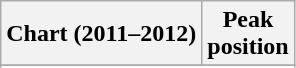<table class="wikitable sortable plainrowheaders" style="text-align:center">
<tr>
<th scope="col">Chart (2011–2012)</th>
<th scope="col">Peak<br>position</th>
</tr>
<tr>
</tr>
<tr>
</tr>
<tr>
</tr>
<tr>
</tr>
<tr>
</tr>
<tr>
</tr>
<tr>
</tr>
<tr>
</tr>
<tr>
</tr>
<tr>
</tr>
<tr>
</tr>
<tr>
</tr>
<tr>
</tr>
<tr>
</tr>
<tr>
</tr>
<tr>
</tr>
</table>
